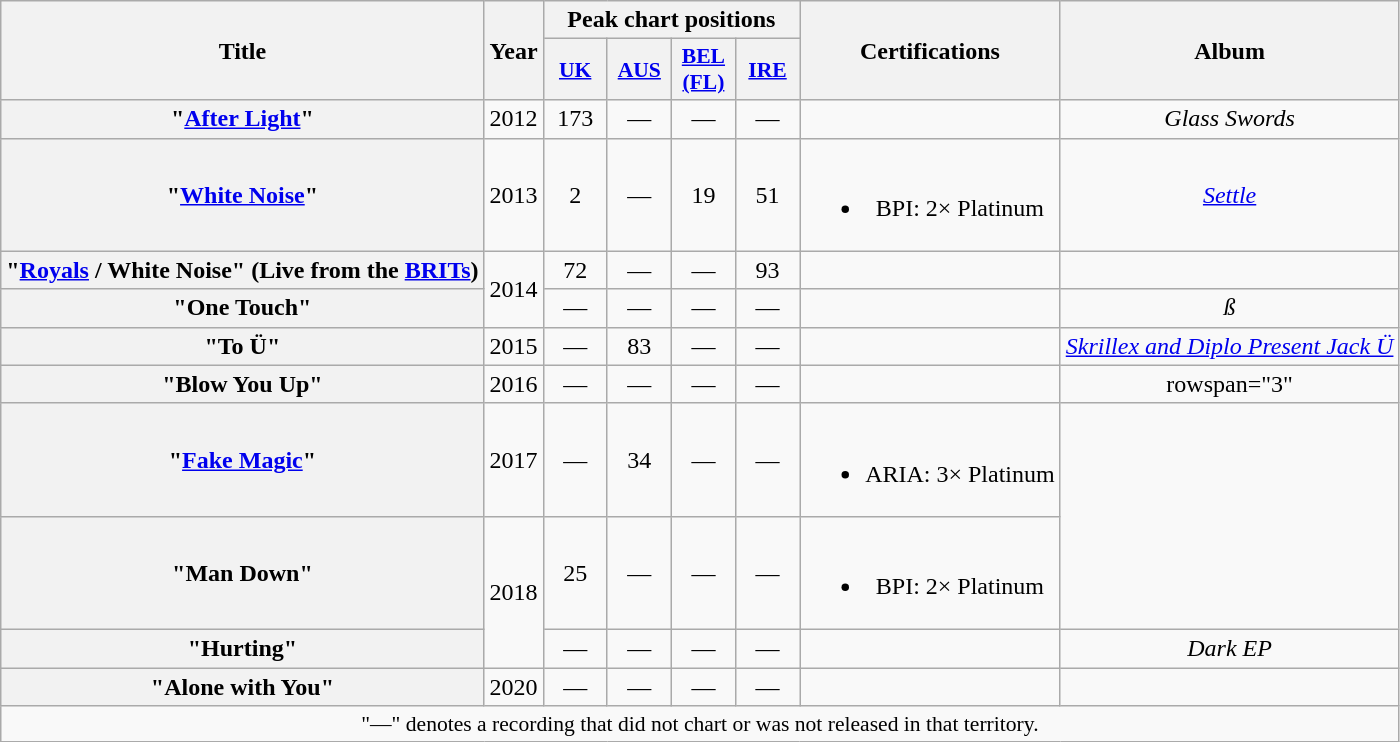<table class="wikitable plainrowheaders" style="text-align:center;">
<tr>
<th scope="col" rowspan="2">Title</th>
<th scope="col" rowspan="2">Year</th>
<th scope="col" colspan="4">Peak chart positions</th>
<th rowspan="2">Certifications</th>
<th scope="col" rowspan="2">Album</th>
</tr>
<tr>
<th scope="col" style="width:2.5em;font-size:90%;"><a href='#'>UK</a><br></th>
<th scope="col" style="width:2.5em;font-size:90%;"><a href='#'>AUS</a><br></th>
<th scope="col" style="width:2.5em;font-size:90%;"><a href='#'>BEL<br>(FL)</a><br></th>
<th scope="col" style="width:2.5em;font-size:90%;"><a href='#'>IRE</a><br></th>
</tr>
<tr>
<th scope="row">"<a href='#'>After Light</a>" <br> </th>
<td>2012</td>
<td>173</td>
<td>—</td>
<td>—</td>
<td>—</td>
<td></td>
<td><em>Glass Swords</em></td>
</tr>
<tr>
<th scope="row">"<a href='#'>White Noise</a>" <br> </th>
<td>2013</td>
<td>2</td>
<td>—</td>
<td>19</td>
<td>51</td>
<td><br><ul><li>BPI: 2× Platinum</li></ul></td>
<td><em><a href='#'>Settle</a></em></td>
</tr>
<tr>
<th scope="row">"<a href='#'>Royals</a> / White Noise" (Live from the <a href='#'>BRITs</a>) <br> </th>
<td rowspan="2">2014</td>
<td>72</td>
<td>—</td>
<td>—</td>
<td>93</td>
<td></td>
<td></td>
</tr>
<tr>
<th scope="row">"One Touch"<br></th>
<td>—</td>
<td>—</td>
<td>—</td>
<td>—</td>
<td></td>
<td><em>ß</em></td>
</tr>
<tr>
<th scope="row">"To Ü" <br> </th>
<td>2015</td>
<td>—</td>
<td>83</td>
<td>—</td>
<td>—</td>
<td></td>
<td><em><a href='#'>Skrillex and Diplo Present Jack Ü</a></em></td>
</tr>
<tr>
<th scope="row">"Blow You Up" <br> </th>
<td>2016</td>
<td>—</td>
<td>—</td>
<td>—</td>
<td>—</td>
<td></td>
<td>rowspan="3" </td>
</tr>
<tr>
<th scope="row">"<a href='#'>Fake Magic</a>" <br> </th>
<td>2017</td>
<td>—</td>
<td>34</td>
<td>—</td>
<td>—</td>
<td><br><ul><li>ARIA: 3× Platinum</li></ul></td>
</tr>
<tr>
<th scope="row">"Man Down" <br> </th>
<td rowspan="2">2018</td>
<td>25</td>
<td>—</td>
<td>—</td>
<td>—</td>
<td><br><ul><li>BPI: 2× Platinum</li></ul></td>
</tr>
<tr>
<th scope="row">"Hurting" <br></th>
<td>—</td>
<td>—</td>
<td>—</td>
<td>—</td>
<td></td>
<td><em>Dark EP</em></td>
</tr>
<tr>
<th scope="row">"Alone with You" <br></th>
<td>2020</td>
<td>—</td>
<td>—</td>
<td>—</td>
<td>—</td>
<td></td>
<td></td>
</tr>
<tr>
<td colspan="8" style="font-size:90%">"—" denotes a recording that did not chart or was not released in that territory.</td>
</tr>
</table>
